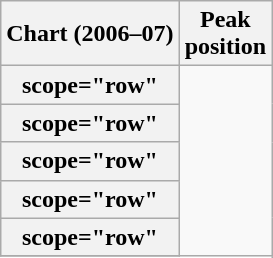<table class="wikitable sortable plainrowheaders" style="text-align:left;">
<tr>
<th scope="col">Chart (2006–07)</th>
<th scope="col">Peak<br>position</th>
</tr>
<tr>
<th>scope="row"</th>
</tr>
<tr>
<th>scope="row"</th>
</tr>
<tr>
<th>scope="row"</th>
</tr>
<tr>
<th>scope="row"</th>
</tr>
<tr>
<th>scope="row"</th>
</tr>
<tr>
</tr>
</table>
